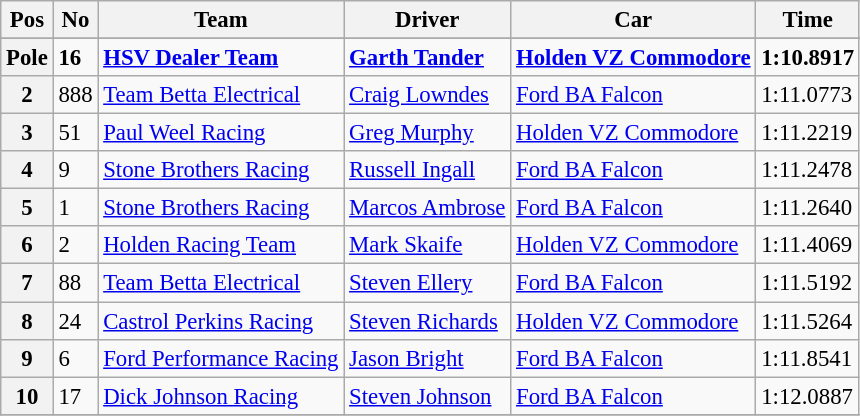<table class="wikitable" style="font-size: 95%;">
<tr>
<th>Pos</th>
<th>No</th>
<th>Team</th>
<th>Driver</th>
<th>Car</th>
<th>Time</th>
</tr>
<tr>
</tr>
<tr style="font-weight:bold">
<th>Pole</th>
<td>16</td>
<td><a href='#'>HSV Dealer Team</a></td>
<td> <a href='#'>Garth Tander</a></td>
<td><a href='#'>Holden VZ Commodore</a></td>
<td>1:10.8917</td>
</tr>
<tr>
<th>2</th>
<td>888</td>
<td><a href='#'>Team Betta Electrical</a></td>
<td> <a href='#'>Craig Lowndes</a></td>
<td><a href='#'>Ford BA Falcon</a></td>
<td>1:11.0773</td>
</tr>
<tr>
<th>3</th>
<td>51</td>
<td><a href='#'>Paul Weel Racing</a></td>
<td> <a href='#'>Greg Murphy</a></td>
<td><a href='#'>Holden VZ Commodore</a></td>
<td>1:11.2219</td>
</tr>
<tr>
<th>4</th>
<td>9</td>
<td><a href='#'>Stone Brothers Racing</a></td>
<td> <a href='#'>Russell Ingall</a></td>
<td><a href='#'>Ford BA Falcon</a></td>
<td>1:11.2478</td>
</tr>
<tr>
<th>5</th>
<td>1</td>
<td><a href='#'>Stone Brothers Racing</a></td>
<td> <a href='#'>Marcos Ambrose</a></td>
<td><a href='#'>Ford BA Falcon</a></td>
<td>1:11.2640</td>
</tr>
<tr>
<th>6</th>
<td>2</td>
<td><a href='#'>Holden Racing Team</a></td>
<td> <a href='#'>Mark Skaife</a></td>
<td><a href='#'>Holden VZ Commodore</a></td>
<td>1:11.4069</td>
</tr>
<tr>
<th>7</th>
<td>88</td>
<td><a href='#'>Team Betta Electrical</a></td>
<td> <a href='#'>Steven Ellery</a></td>
<td><a href='#'>Ford BA Falcon</a></td>
<td>1:11.5192</td>
</tr>
<tr>
<th>8</th>
<td>24</td>
<td><a href='#'>Castrol Perkins Racing</a></td>
<td> <a href='#'>Steven Richards</a></td>
<td><a href='#'>Holden VZ Commodore</a></td>
<td>1:11.5264</td>
</tr>
<tr>
<th>9</th>
<td>6</td>
<td><a href='#'>Ford Performance Racing</a></td>
<td> <a href='#'>Jason Bright</a></td>
<td><a href='#'>Ford BA Falcon</a></td>
<td>1:11.8541</td>
</tr>
<tr>
<th>10</th>
<td>17</td>
<td><a href='#'>Dick Johnson Racing</a></td>
<td> <a href='#'>Steven Johnson</a></td>
<td><a href='#'>Ford BA Falcon</a></td>
<td>1:12.0887</td>
</tr>
<tr>
</tr>
</table>
